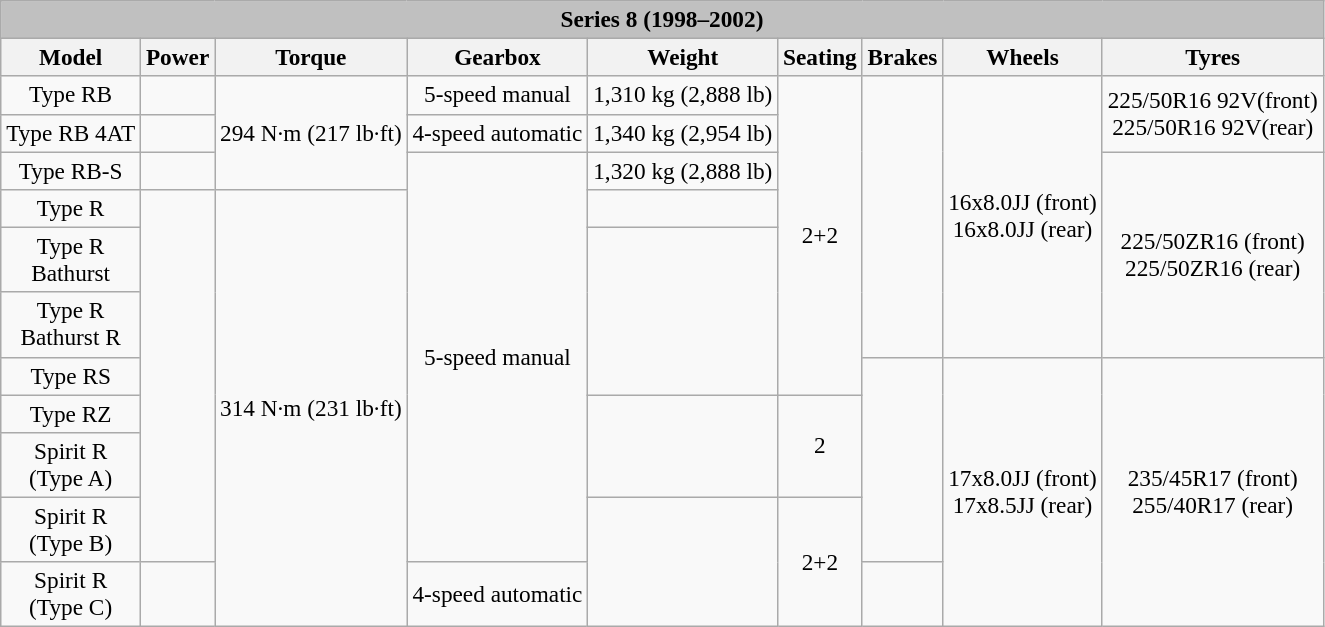<table class="wikitable"  style="font-size:97%; text-align:center;">
<tr>
<td colspan="9" style="background:Silver;"><strong>Series 8 (1998–2002)</strong></td>
</tr>
<tr>
<th>Model</th>
<th>Power</th>
<th>Torque</th>
<th>Gearbox</th>
<th>Weight</th>
<th>Seating</th>
<th>Brakes</th>
<th>Wheels</th>
<th>Tyres</th>
</tr>
<tr>
<td>Type RB</td>
<td></td>
<td rowspan="3">294 N·m (217 lb·ft)</td>
<td>5-speed manual</td>
<td>1,310 kg (2,888 lb)</td>
<td rowspan="7">2+2</td>
<td rowspan="6"></td>
<td rowspan="6">16x8.0JJ (front)<br>16x8.0JJ (rear)</td>
<td rowspan="2">225/50R16 92V(front)<br>225/50R16 92V(rear)</td>
</tr>
<tr>
<td>Type RB 4AT</td>
<td></td>
<td>4-speed automatic</td>
<td>1,340 kg (2,954 lb)</td>
</tr>
<tr>
<td>Type RB-S</td>
<td></td>
<td rowspan="8">5-speed manual</td>
<td>1,320 kg (2,888 lb)</td>
<td rowspan="4">225/50ZR16 (front)<br>225/50ZR16 (rear)</td>
</tr>
<tr>
<td>Type R</td>
<td rowspan="7"></td>
<td rowspan="8">314 N·m (231 lb·ft)</td>
<td></td>
</tr>
<tr>
<td>Type R<br>Bathurst</td>
<td rowspan="3"></td>
</tr>
<tr>
<td>Type R<br>Bathurst R</td>
</tr>
<tr>
<td>Type RS</td>
<td rowspan="4"></td>
<td rowspan="5">17x8.0JJ (front)<br>17x8.5JJ (rear)</td>
<td rowspan="5">235/45R17 (front)<br>255/40R17 (rear)</td>
</tr>
<tr>
<td>Type RZ</td>
<td rowspan="2"></td>
<td rowspan="2">2</td>
</tr>
<tr>
<td>Spirit R<br>(Type A)</td>
</tr>
<tr>
<td>Spirit R<br>(Type B)</td>
<td rowspan="2"></td>
<td rowspan="2">2+2</td>
</tr>
<tr>
<td>Spirit R<br>(Type C)</td>
<td></td>
<td>4-speed automatic</td>
<td></td>
</tr>
</table>
